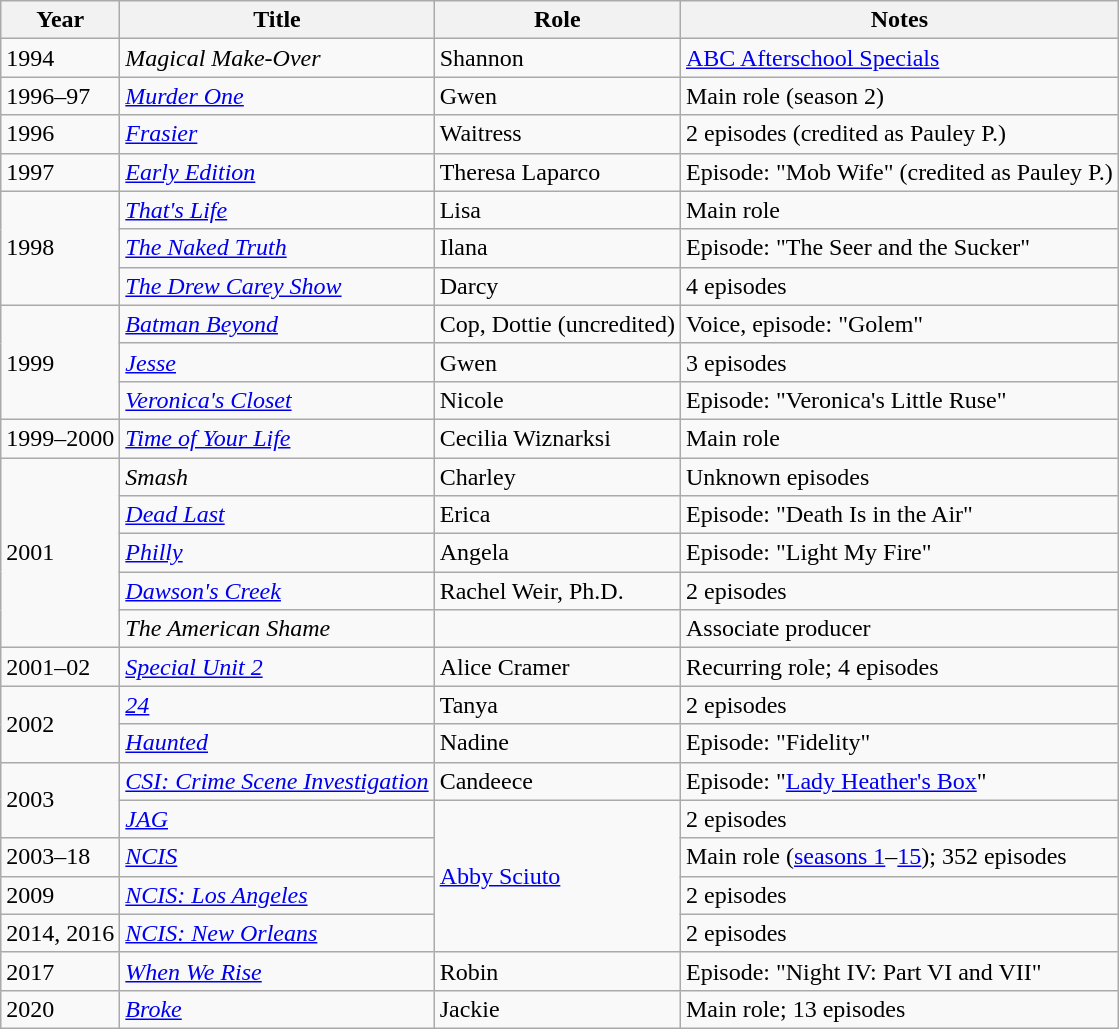<table class="wikitable sortable">
<tr>
<th>Year</th>
<th>Title</th>
<th>Role</th>
<th class="unsortable">Notes</th>
</tr>
<tr>
<td>1994</td>
<td><em>Magical Make-Over</em></td>
<td>Shannon</td>
<td><a href='#'>ABC Afterschool Specials</a></td>
</tr>
<tr>
<td>1996–97</td>
<td><em><a href='#'>Murder One</a></em></td>
<td>Gwen</td>
<td>Main role (season 2)</td>
</tr>
<tr>
<td>1996</td>
<td><em><a href='#'>Frasier</a></em></td>
<td>Waitress</td>
<td>2 episodes (credited as Pauley P.)</td>
</tr>
<tr>
<td>1997</td>
<td><em><a href='#'>Early Edition</a></em></td>
<td>Theresa Laparco</td>
<td>Episode: "Mob Wife" (credited as Pauley P.)</td>
</tr>
<tr>
<td rowspan="3">1998</td>
<td><em><a href='#'>That's Life</a></em></td>
<td>Lisa</td>
<td>Main role</td>
</tr>
<tr>
<td><em><a href='#'>The Naked Truth</a></em></td>
<td>Ilana</td>
<td>Episode: "The Seer and the Sucker"</td>
</tr>
<tr>
<td><em><a href='#'>The Drew Carey Show</a></em></td>
<td>Darcy</td>
<td>4 episodes</td>
</tr>
<tr>
<td rowspan="3">1999</td>
<td><em><a href='#'>Batman Beyond</a></em></td>
<td>Cop, Dottie (uncredited)</td>
<td>Voice, episode: "Golem"</td>
</tr>
<tr>
<td><em><a href='#'>Jesse</a></em></td>
<td>Gwen</td>
<td>3 episodes</td>
</tr>
<tr>
<td><em><a href='#'>Veronica's Closet</a></em></td>
<td>Nicole</td>
<td>Episode: "Veronica's Little Ruse"</td>
</tr>
<tr>
<td>1999–2000</td>
<td><em><a href='#'>Time of Your Life</a></em></td>
<td>Cecilia Wiznarksi</td>
<td>Main role</td>
</tr>
<tr>
<td rowspan=5>2001</td>
<td><em>Smash</em></td>
<td>Charley</td>
<td>Unknown episodes</td>
</tr>
<tr>
<td><em><a href='#'>Dead Last</a></em></td>
<td>Erica</td>
<td>Episode: "Death Is in the Air"</td>
</tr>
<tr>
<td><em><a href='#'>Philly</a></em></td>
<td>Angela</td>
<td>Episode: "Light My Fire"</td>
</tr>
<tr>
<td><em><a href='#'>Dawson's Creek</a></em></td>
<td>Rachel Weir, Ph.D.</td>
<td>2 episodes</td>
</tr>
<tr>
<td><em>The American Shame</em></td>
<td></td>
<td>Associate producer</td>
</tr>
<tr>
<td>2001–02</td>
<td><em><a href='#'>Special Unit 2</a></em></td>
<td>Alice Cramer</td>
<td>Recurring role; 4 episodes</td>
</tr>
<tr>
<td rowspan=2>2002</td>
<td><em><a href='#'>24</a></em></td>
<td>Tanya</td>
<td>2 episodes</td>
</tr>
<tr>
<td><em><a href='#'>Haunted</a></em></td>
<td>Nadine</td>
<td>Episode: "Fidelity"</td>
</tr>
<tr>
<td rowspan=2>2003</td>
<td><em><a href='#'>CSI: Crime Scene Investigation</a></em></td>
<td>Candeece</td>
<td>Episode: "<a href='#'>Lady Heather's Box</a>"</td>
</tr>
<tr>
<td><em><a href='#'>JAG</a></em></td>
<td rowspan=4><a href='#'>Abby Sciuto</a></td>
<td>2 episodes</td>
</tr>
<tr>
<td>2003–18</td>
<td><em><a href='#'>NCIS</a></em></td>
<td>Main role (<a href='#'>seasons 1</a>–<a href='#'>15</a>); 352 episodes</td>
</tr>
<tr>
<td>2009</td>
<td><em><a href='#'>NCIS: Los Angeles</a></em></td>
<td>2 episodes</td>
</tr>
<tr>
<td>2014, 2016</td>
<td><em><a href='#'>NCIS: New Orleans</a></em></td>
<td>2 episodes</td>
</tr>
<tr>
<td>2017</td>
<td><em><a href='#'>When We Rise</a></em></td>
<td>Robin</td>
<td>Episode: "Night IV: Part VI and VII"</td>
</tr>
<tr>
<td>2020</td>
<td><em><a href='#'>Broke</a></em></td>
<td>Jackie</td>
<td>Main role; 13 episodes</td>
</tr>
</table>
